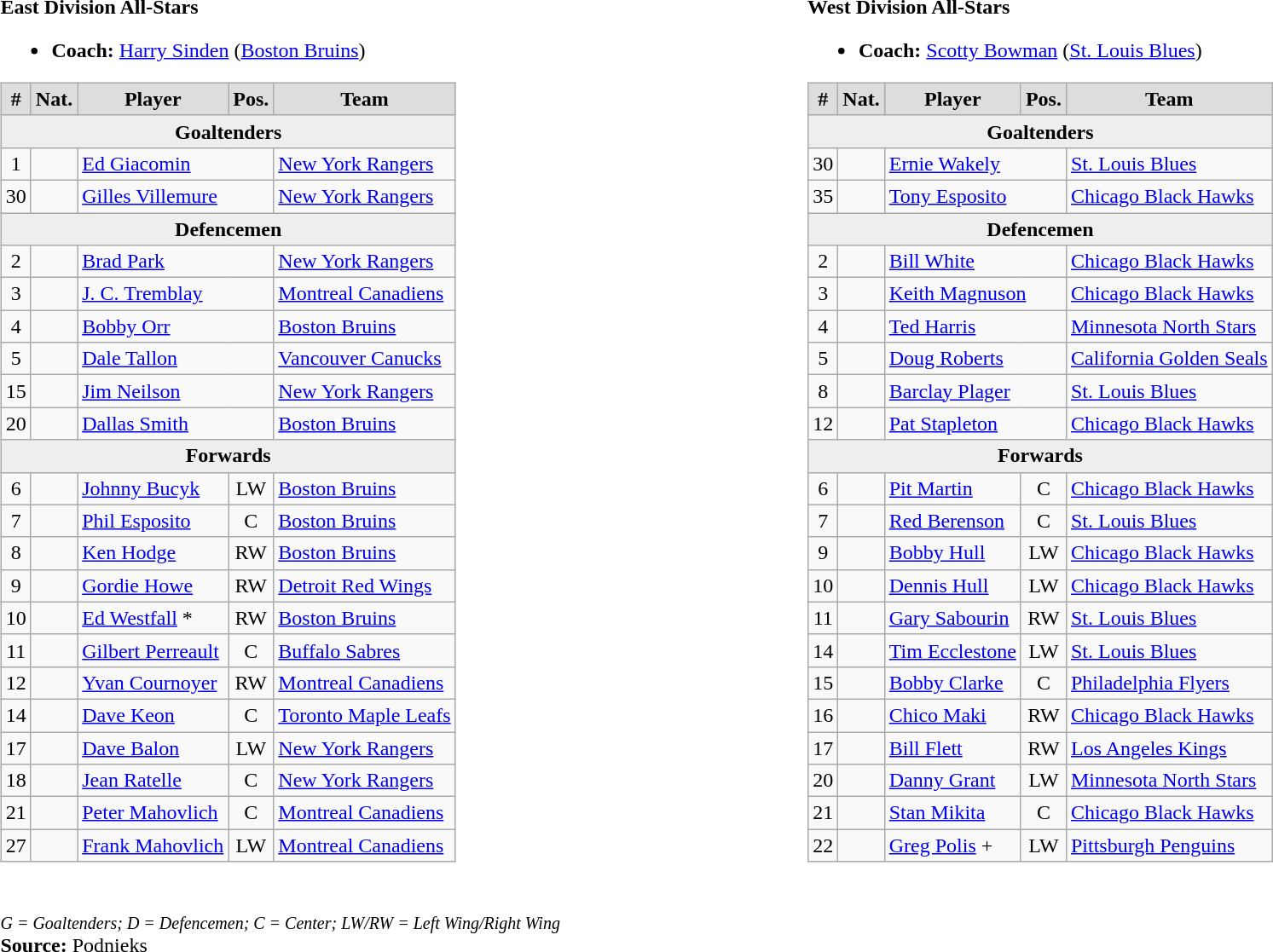<table width=100%>
<tr>
<td valign=top width=50% align=left><br><strong> East Division All-Stars</strong><ul><li><strong>Coach:</strong> <a href='#'>Harry Sinden</a> (<a href='#'>Boston Bruins</a>)</li></ul><table class="wikitable">
<tr style="font-weight:bold; background-color:#dddddd;" align="center" |>
<td>#</td>
<td>Nat.</td>
<td>Player</td>
<td>Pos.</td>
<td>Team</td>
</tr>
<tr style="font-weight:bold; background-color:#eeeeee;" align="center" |>
<td colspan="5"><strong>Goaltenders</strong></td>
</tr>
<tr>
<td align="center">1</td>
<td align="center"></td>
<td colspan="2"><a href='#'>Ed Giacomin</a></td>
<td><a href='#'>New York Rangers</a></td>
</tr>
<tr>
<td align="center">30</td>
<td align="center"></td>
<td colspan="2"><a href='#'>Gilles Villemure</a></td>
<td><a href='#'>New York Rangers</a></td>
</tr>
<tr style="font-weight:bold; background-color:#eeeeee;" align="center" |>
<td colspan="5"><strong>Defencemen</strong></td>
</tr>
<tr>
<td align="center">2</td>
<td align="center"></td>
<td colspan="2"><a href='#'>Brad Park</a></td>
<td><a href='#'>New York Rangers</a></td>
</tr>
<tr>
<td align="center">3</td>
<td align="center"></td>
<td colspan="2"><a href='#'>J. C. Tremblay</a></td>
<td><a href='#'>Montreal Canadiens</a></td>
</tr>
<tr>
<td align="center">4</td>
<td align="center"></td>
<td colspan="2"><a href='#'>Bobby Orr</a></td>
<td><a href='#'>Boston Bruins</a></td>
</tr>
<tr>
<td align="center">5</td>
<td align="center"></td>
<td colspan="2"><a href='#'>Dale Tallon</a></td>
<td><a href='#'>Vancouver Canucks</a></td>
</tr>
<tr>
<td align="center">15</td>
<td align="center"></td>
<td colspan="2"><a href='#'>Jim Neilson</a></td>
<td><a href='#'>New York Rangers</a></td>
</tr>
<tr>
<td align="center">20</td>
<td align="center"></td>
<td colspan="2"><a href='#'>Dallas Smith</a></td>
<td><a href='#'>Boston Bruins</a></td>
</tr>
<tr style="font-weight:bold; background-color:#eeeeee;" align="center" |>
<td colspan="5"><strong>Forwards</strong></td>
</tr>
<tr>
<td align="center">6</td>
<td align="center"></td>
<td><a href='#'>Johnny Bucyk</a></td>
<td align="center">LW</td>
<td><a href='#'>Boston Bruins</a></td>
</tr>
<tr>
<td align="center">7</td>
<td align="center"></td>
<td><a href='#'>Phil Esposito</a></td>
<td align="center">C</td>
<td><a href='#'>Boston Bruins</a></td>
</tr>
<tr>
<td align="center">8</td>
<td align="center"></td>
<td><a href='#'>Ken Hodge</a></td>
<td align="center">RW</td>
<td><a href='#'>Boston Bruins</a></td>
</tr>
<tr>
<td align="center">9</td>
<td align="center"></td>
<td><a href='#'>Gordie Howe</a></td>
<td align="center">RW</td>
<td><a href='#'>Detroit Red Wings</a></td>
</tr>
<tr>
<td align="center">10</td>
<td align="center"></td>
<td><a href='#'>Ed Westfall</a> *</td>
<td align="center">RW</td>
<td><a href='#'>Boston Bruins</a></td>
</tr>
<tr>
<td align="center">11</td>
<td align="center"></td>
<td><a href='#'>Gilbert Perreault</a></td>
<td align="center">C</td>
<td><a href='#'>Buffalo Sabres</a></td>
</tr>
<tr>
<td align="center">12</td>
<td align="center"></td>
<td><a href='#'>Yvan Cournoyer</a></td>
<td align="center">RW</td>
<td><a href='#'>Montreal Canadiens</a></td>
</tr>
<tr>
<td align="center">14</td>
<td align="center"></td>
<td><a href='#'>Dave Keon</a></td>
<td align="center">C</td>
<td><a href='#'>Toronto Maple Leafs</a></td>
</tr>
<tr>
<td align="center">17</td>
<td align="center"></td>
<td><a href='#'>Dave Balon</a></td>
<td align="center">LW</td>
<td><a href='#'>New York Rangers</a></td>
</tr>
<tr>
<td align="center">18</td>
<td align="center"></td>
<td><a href='#'>Jean Ratelle</a></td>
<td align="center">C</td>
<td><a href='#'>New York Rangers</a></td>
</tr>
<tr>
<td align="center">21</td>
<td align="center"></td>
<td><a href='#'>Peter Mahovlich</a></td>
<td align="center">C</td>
<td><a href='#'>Montreal Canadiens</a></td>
</tr>
<tr>
<td align="center">27</td>
<td align="center"></td>
<td><a href='#'>Frank Mahovlich</a></td>
<td align="center">LW</td>
<td><a href='#'>Montreal Canadiens</a></td>
</tr>
</table>
</td>
<td valign=top width=50% align=left><br><strong>West Division All-Stars</strong><ul><li><strong>Coach:</strong> <a href='#'>Scotty Bowman</a> (<a href='#'>St. Louis Blues</a>)</li></ul><table class="wikitable">
<tr style="font-weight:bold; background-color:#dddddd;" align="center" |>
<td>#</td>
<td>Nat.</td>
<td>Player</td>
<td>Pos.</td>
<td>Team</td>
</tr>
<tr style="font-weight:bold; background-color:#eeeeee;" align="center" |>
<td colspan="5"><strong>Goaltenders</strong></td>
</tr>
<tr>
<td align="center">30</td>
<td align="center"></td>
<td colspan="2"><a href='#'>Ernie Wakely</a></td>
<td><a href='#'>St. Louis Blues</a></td>
</tr>
<tr>
<td align="center">35</td>
<td align="center"></td>
<td colspan="2"><a href='#'>Tony Esposito</a></td>
<td><a href='#'>Chicago Black Hawks</a></td>
</tr>
<tr style="font-weight:bold; background-color:#eeeeee;" align="center" |>
<td colspan="5"><strong>Defencemen</strong></td>
</tr>
<tr>
<td align="center">2</td>
<td align="center"></td>
<td colspan="2"><a href='#'>Bill White</a></td>
<td><a href='#'>Chicago Black Hawks</a></td>
</tr>
<tr>
<td align="center">3</td>
<td align="center"></td>
<td colspan="2"><a href='#'>Keith Magnuson</a></td>
<td><a href='#'>Chicago Black Hawks</a></td>
</tr>
<tr>
<td align="center">4</td>
<td align="center"></td>
<td colspan="2"><a href='#'>Ted Harris</a></td>
<td><a href='#'>Minnesota North Stars</a></td>
</tr>
<tr>
<td align="center">5</td>
<td align="center"></td>
<td colspan="2"><a href='#'>Doug Roberts</a></td>
<td><a href='#'>California Golden Seals</a></td>
</tr>
<tr>
<td align="center">8</td>
<td align="center"></td>
<td colspan="2"><a href='#'>Barclay Plager</a></td>
<td><a href='#'>St. Louis Blues</a></td>
</tr>
<tr>
<td align="center">12</td>
<td align="center"></td>
<td colspan="2"><a href='#'>Pat Stapleton</a></td>
<td><a href='#'>Chicago Black Hawks</a></td>
</tr>
<tr style="font-weight:bold; background-color:#eeeeee;" align="center" |>
<td colspan="5"><strong>Forwards</strong></td>
</tr>
<tr>
<td align="center">6</td>
<td align="center"></td>
<td><a href='#'>Pit Martin</a></td>
<td align="center">C</td>
<td><a href='#'>Chicago Black Hawks</a></td>
</tr>
<tr>
<td align="center">7</td>
<td align="center"></td>
<td><a href='#'>Red Berenson</a></td>
<td align="center">C</td>
<td><a href='#'>St. Louis Blues</a></td>
</tr>
<tr>
<td align="center">9</td>
<td align="center"></td>
<td><a href='#'>Bobby Hull</a></td>
<td align="center">LW</td>
<td><a href='#'>Chicago Black Hawks</a></td>
</tr>
<tr>
<td align="center">10</td>
<td align="center"></td>
<td><a href='#'>Dennis Hull</a></td>
<td align="center">LW</td>
<td><a href='#'>Chicago Black Hawks</a></td>
</tr>
<tr>
<td align="center">11</td>
<td align="center"></td>
<td><a href='#'>Gary Sabourin</a></td>
<td align="center">RW</td>
<td><a href='#'>St. Louis Blues</a></td>
</tr>
<tr>
<td align="center">14</td>
<td align="center"></td>
<td><a href='#'>Tim Ecclestone</a></td>
<td align="center">LW</td>
<td><a href='#'>St. Louis Blues</a></td>
</tr>
<tr>
<td align="center">15</td>
<td align="center"></td>
<td><a href='#'>Bobby Clarke</a></td>
<td align="center">C</td>
<td><a href='#'>Philadelphia Flyers</a></td>
</tr>
<tr>
<td align="center">16</td>
<td align="center"></td>
<td><a href='#'>Chico Maki</a></td>
<td align="center">RW</td>
<td><a href='#'>Chicago Black Hawks</a></td>
</tr>
<tr>
<td align="center">17</td>
<td align="center"></td>
<td><a href='#'>Bill Flett</a></td>
<td align="center">RW</td>
<td><a href='#'>Los Angeles Kings</a></td>
</tr>
<tr>
<td align="center">20</td>
<td align="center"></td>
<td><a href='#'>Danny Grant</a></td>
<td align="center">LW</td>
<td><a href='#'>Minnesota North Stars</a></td>
</tr>
<tr>
<td align="center">21</td>
<td align="center"></td>
<td><a href='#'>Stan Mikita</a></td>
<td align="center">C</td>
<td><a href='#'>Chicago Black Hawks</a></td>
</tr>
<tr>
<td align="center">22</td>
<td align="center"></td>
<td><a href='#'>Greg Polis</a> +</td>
<td align="center">LW</td>
<td><a href='#'>Pittsburgh Penguins</a></td>
</tr>
</table>
</td>
</tr>
<tr>
<td colspan="2"><br><small><em>G = Goaltenders; D = Defencemen; C = Center; LW/RW = Left Wing/Right Wing</em></small><br><strong>Source:</strong> Podnieks</td>
</tr>
</table>
